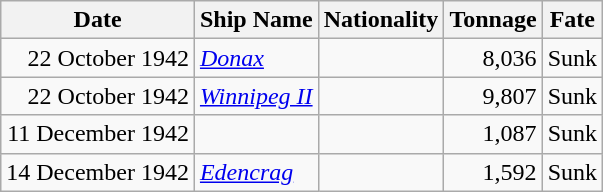<table class="wikitable sortable">
<tr>
<th>Date</th>
<th>Ship Name</th>
<th>Nationality</th>
<th>Tonnage</th>
<th>Fate</th>
</tr>
<tr>
<td align="right">22 October 1942</td>
<td align="left"><a href='#'><em>Donax</em></a></td>
<td align="left"></td>
<td align="right">8,036</td>
<td align="left">Sunk</td>
</tr>
<tr>
<td align="right">22 October 1942</td>
<td align="left"><a href='#'><em>Winnipeg II</em></a></td>
<td align="left"></td>
<td align="right">9,807</td>
<td align="left">Sunk</td>
</tr>
<tr>
<td align="right">11 December 1942</td>
<td align="left"></td>
<td align="left"></td>
<td align="right">1,087</td>
<td align="left">Sunk</td>
</tr>
<tr>
<td align="right">14 December 1942</td>
<td align="left"><a href='#'><em>Edencrag</em></a></td>
<td align="left"></td>
<td align="right">1,592</td>
<td align="left">Sunk</td>
</tr>
</table>
